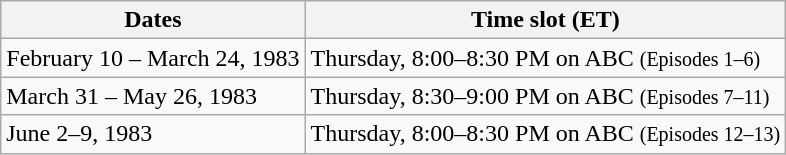<table class="wikitable">
<tr>
<th>Dates</th>
<th>Time slot (ET)</th>
</tr>
<tr>
<td>February 10 – March 24, 1983</td>
<td>Thursday, 8:00–8:30 PM on ABC <small>(Episodes 1–6)</small></td>
</tr>
<tr>
<td>March 31 – May 26, 1983</td>
<td>Thursday, 8:30–9:00 PM on ABC <small>(Episodes 7–11)</small></td>
</tr>
<tr>
<td>June 2–9, 1983</td>
<td>Thursday, 8:00–8:30 PM on ABC <small>(Episodes 12–13)</small></td>
</tr>
</table>
